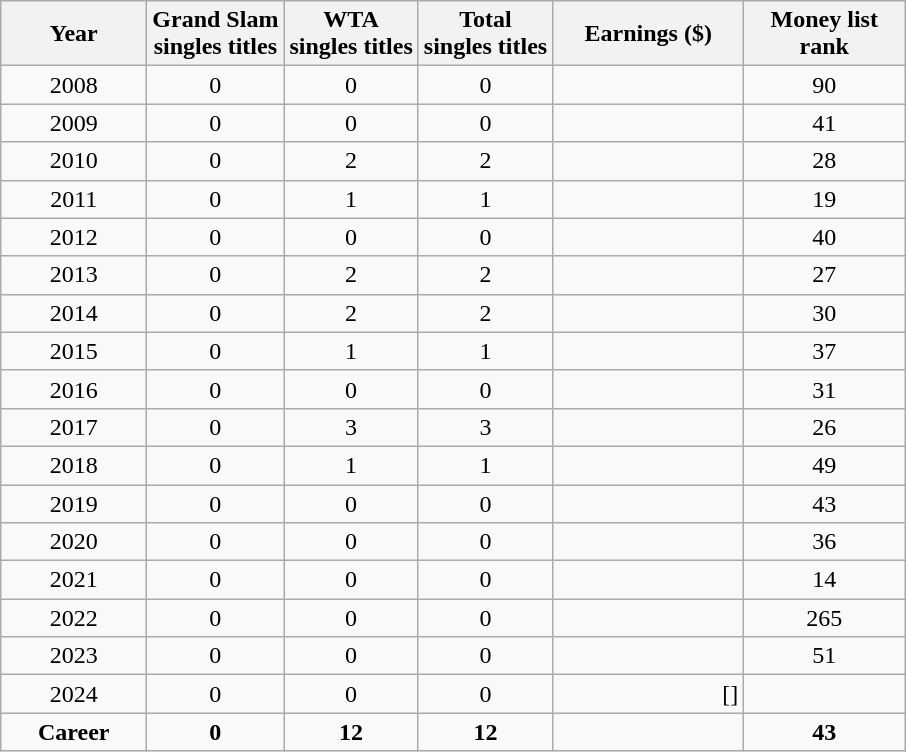<table class="wikitable" style="text-align:center;">
<tr>
<th width="90">Year</th>
<th>Grand Slam<br>singles titles</th>
<th>WTA <br>singles titles</th>
<th>Total<br>singles titles</th>
<th width="120">Earnings ($)</th>
<th width="100">Money list rank</th>
</tr>
<tr>
<td>2008</td>
<td>0</td>
<td>0</td>
<td>0</td>
<td align="right"></td>
<td>90</td>
</tr>
<tr>
<td>2009</td>
<td>0</td>
<td>0</td>
<td>0</td>
<td align="right"></td>
<td>41</td>
</tr>
<tr>
<td>2010</td>
<td>0</td>
<td>2</td>
<td>2</td>
<td align="right"></td>
<td>28</td>
</tr>
<tr>
<td>2011</td>
<td>0</td>
<td>1</td>
<td>1</td>
<td align="right"></td>
<td>19</td>
</tr>
<tr>
<td>2012</td>
<td>0</td>
<td>0</td>
<td>0</td>
<td align="right"></td>
<td>40</td>
</tr>
<tr>
<td>2013</td>
<td>0</td>
<td>2</td>
<td>2</td>
<td align="right"></td>
<td>27</td>
</tr>
<tr>
<td>2014</td>
<td>0</td>
<td>2</td>
<td>2</td>
<td align="right"></td>
<td>30</td>
</tr>
<tr>
<td>2015</td>
<td>0</td>
<td>1</td>
<td>1</td>
<td align="right"></td>
<td>37</td>
</tr>
<tr>
<td>2016</td>
<td>0</td>
<td>0</td>
<td>0</td>
<td align="right"></td>
<td>31</td>
</tr>
<tr>
<td>2017</td>
<td>0</td>
<td>3</td>
<td>3</td>
<td align="right"></td>
<td>26</td>
</tr>
<tr>
<td>2018</td>
<td>0</td>
<td>1</td>
<td>1</td>
<td align="right"></td>
<td>49</td>
</tr>
<tr>
<td>2019</td>
<td>0</td>
<td>0</td>
<td>0</td>
<td align="right"></td>
<td>43</td>
</tr>
<tr>
<td>2020</td>
<td>0</td>
<td>0</td>
<td>0</td>
<td align="right"></td>
<td>36</td>
</tr>
<tr>
<td>2021</td>
<td>0</td>
<td>0</td>
<td>0</td>
<td align="right"></td>
<td>14</td>
</tr>
<tr>
<td>2022</td>
<td>0</td>
<td>0</td>
<td>0</td>
<td align="right"></td>
<td>265</td>
</tr>
<tr>
<td>2023</td>
<td>0</td>
<td>0</td>
<td>0</td>
<td align="right"></td>
<td>51</td>
</tr>
<tr>
<td>2024</td>
<td>0</td>
<td>0</td>
<td>0</td>
<td align="right">[]</td>
<td></td>
</tr>
<tr style="font-weight:bold;">
<td>Career</td>
<td>0</td>
<td>12</td>
<td>12</td>
<td align="right"></td>
<td>43</td>
</tr>
</table>
